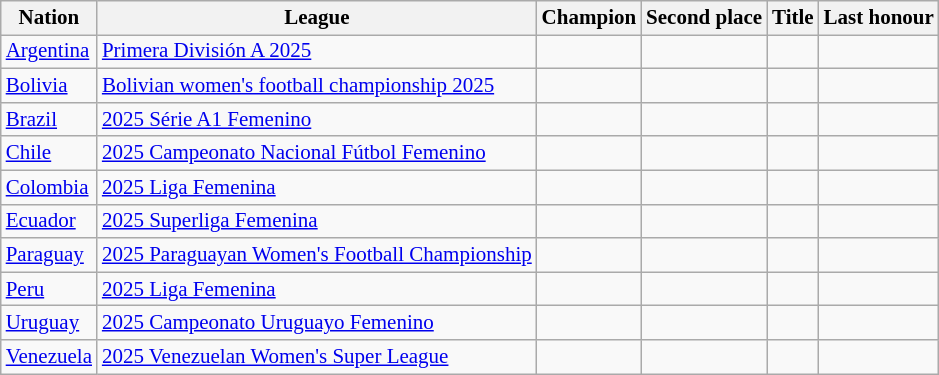<table class=wikitable style="font-size:14px">
<tr>
<th>Nation</th>
<th>League</th>
<th>Champion</th>
<th>Second place</th>
<th data-sort-type="number">Title</th>
<th>Last honour</th>
</tr>
<tr>
<td> <a href='#'>Argentina</a></td>
<td><a href='#'>Primera División A 2025</a></td>
<td></td>
<td></td>
<td></td>
<td></td>
</tr>
<tr>
<td> <a href='#'>Bolivia</a></td>
<td><a href='#'>Bolivian women's football championship 2025</a></td>
<td></td>
<td></td>
<td></td>
<td></td>
</tr>
<tr>
<td> <a href='#'>Brazil</a></td>
<td><a href='#'>2025 Série A1 Femenino</a></td>
<td></td>
<td></td>
<td></td>
<td></td>
</tr>
<tr>
<td> <a href='#'>Chile</a></td>
<td><a href='#'>2025 Campeonato Nacional Fútbol Femenino</a></td>
<td></td>
<td></td>
<td></td>
<td></td>
</tr>
<tr>
<td> <a href='#'>Colombia</a></td>
<td><a href='#'>2025 Liga Femenina</a></td>
<td></td>
<td></td>
<td></td>
<td></td>
</tr>
<tr>
<td> <a href='#'>Ecuador</a></td>
<td><a href='#'>2025 Superliga Femenina</a></td>
<td></td>
<td></td>
<td></td>
<td></td>
</tr>
<tr>
<td> <a href='#'>Paraguay</a></td>
<td><a href='#'>2025 Paraguayan Women's Football Championship</a></td>
<td></td>
<td></td>
<td></td>
<td></td>
</tr>
<tr>
<td> <a href='#'>Peru</a></td>
<td><a href='#'>2025 Liga Femenina</a></td>
<td></td>
<td></td>
<td></td>
<td></td>
</tr>
<tr>
<td> <a href='#'>Uruguay</a></td>
<td><a href='#'>2025 Campeonato Uruguayo Femenino</a></td>
<td></td>
<td></td>
<td></td>
<td></td>
</tr>
<tr>
<td> <a href='#'>Venezuela</a></td>
<td><a href='#'>2025 Venezuelan Women's Super League</a></td>
<td></td>
<td></td>
<td></td>
<td></td>
</tr>
</table>
